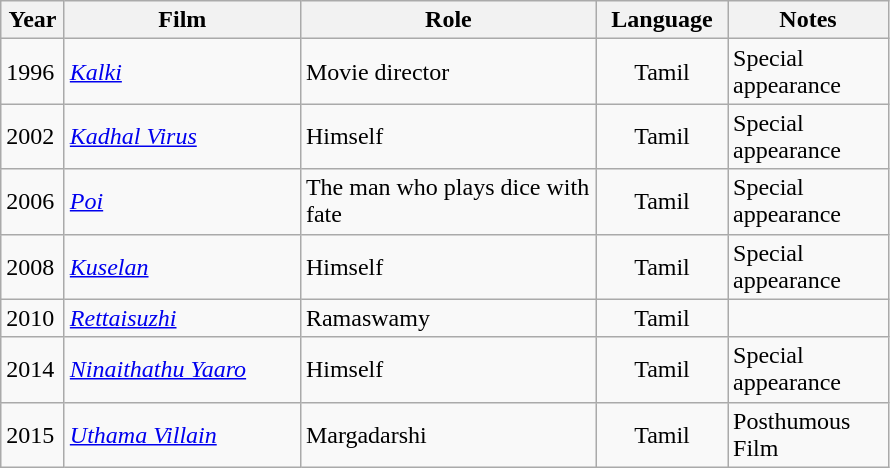<table class="wikitable sortable">
<tr>
<th style="width:35px;">Year</th>
<th style="width:150px;">Film</th>
<th style="text-align:center; width:190px;" class="unsortable">Role</th>
<th style="text-align:center; width:80px;">Language</th>
<th style="text-align:center; width:100px;" class="unsortable">Notes</th>
</tr>
<tr>
<td>1996</td>
<td><em><a href='#'>Kalki</a></em></td>
<td>Movie director</td>
<td style="text-align:center;">Tamil</td>
<td>Special appearance</td>
</tr>
<tr>
<td>2002</td>
<td><em><a href='#'>Kadhal Virus</a></em></td>
<td>Himself</td>
<td style="text-align:center;">Tamil</td>
<td>Special appearance</td>
</tr>
<tr>
<td>2006</td>
<td><em><a href='#'>Poi</a></em></td>
<td>The man who plays dice with fate</td>
<td style="text-align:center;">Tamil</td>
<td>Special appearance</td>
</tr>
<tr>
<td>2008</td>
<td><em><a href='#'>Kuselan</a></em></td>
<td>Himself</td>
<td style="text-align:center;">Tamil</td>
<td>Special appearance</td>
</tr>
<tr>
<td>2010</td>
<td><em><a href='#'>Rettaisuzhi</a></em></td>
<td>Ramaswamy</td>
<td style="text-align:center;">Tamil</td>
<td></td>
</tr>
<tr>
<td>2014</td>
<td><em><a href='#'>Ninaithathu Yaaro</a></em></td>
<td>Himself</td>
<td style="text-align:center;">Tamil</td>
<td>Special appearance</td>
</tr>
<tr>
<td>2015</td>
<td><em><a href='#'>Uthama Villain</a></em></td>
<td>Margadarshi</td>
<td style="text-align:center;">Tamil</td>
<td>Posthumous Film</td>
</tr>
</table>
